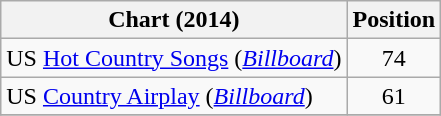<table class="wikitable sortable">
<tr>
<th scope="col">Chart (2014)</th>
<th scope="col">Position</th>
</tr>
<tr>
<td>US <a href='#'>Hot Country Songs</a> (<em><a href='#'>Billboard</a></em>)</td>
<td align="center">74</td>
</tr>
<tr>
<td>US <a href='#'>Country Airplay</a> (<em><a href='#'>Billboard</a></em>)</td>
<td align="center">61</td>
</tr>
<tr>
</tr>
</table>
